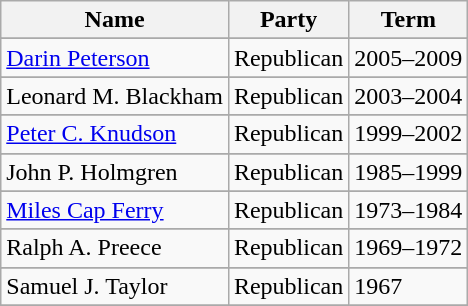<table class="wikitable">
<tr>
<th>Name</th>
<th>Party</th>
<th>Term</th>
</tr>
<tr>
</tr>
<tr>
<td><a href='#'>Darin Peterson</a></td>
<td>Republican</td>
<td>2005–2009</td>
</tr>
<tr>
</tr>
<tr>
<td>Leonard M. Blackham</td>
<td>Republican</td>
<td>2003–2004</td>
</tr>
<tr>
</tr>
<tr>
<td><a href='#'>Peter C. Knudson</a></td>
<td>Republican</td>
<td>1999–2002</td>
</tr>
<tr>
</tr>
<tr>
<td>John P. Holmgren</td>
<td>Republican</td>
<td>1985–1999</td>
</tr>
<tr>
</tr>
<tr>
<td><a href='#'>Miles Cap Ferry</a></td>
<td>Republican</td>
<td>1973–1984</td>
</tr>
<tr>
</tr>
<tr>
<td>Ralph A. Preece</td>
<td>Republican</td>
<td>1969–1972</td>
</tr>
<tr>
</tr>
<tr>
<td>Samuel J. Taylor</td>
<td>Republican</td>
<td>1967</td>
</tr>
<tr>
</tr>
</table>
